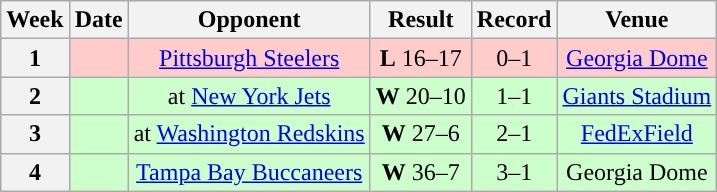<table class="wikitable" style="text-align:center">
<tr>
<th>Week</th>
<th>Date</th>
<th>Opponent</th>
<th>Result</th>
<th>Record</th>
<th>Venue</th>
</tr>
<tr style="background: #fcc;">
<th>1</th>
<td></td>
<td><a href='#'>Pittsburgh Steelers</a></td>
<td><strong>L</strong> 16–17</td>
<td>0–1</td>
<td><a href='#'>Georgia Dome</a></td>
</tr>
<tr style="background: #cfc;">
<th>2</th>
<td></td>
<td>at <a href='#'>New York Jets</a></td>
<td><strong>W</strong> 20–10</td>
<td>1–1</td>
<td><a href='#'>Giants Stadium</a></td>
</tr>
<tr style="background: #cfc;">
<th>3</th>
<td></td>
<td>at <a href='#'>Washington Redskins</a></td>
<td><strong>W</strong> 27–6</td>
<td>2–1</td>
<td><a href='#'>FedExField</a></td>
</tr>
<tr style="background: #cfc;">
<th>4</th>
<td></td>
<td><a href='#'>Tampa Bay Buccaneers</a></td>
<td><strong>W</strong> 36–7</td>
<td>3–1</td>
<td>Georgia Dome</td>
</tr>
</table>
